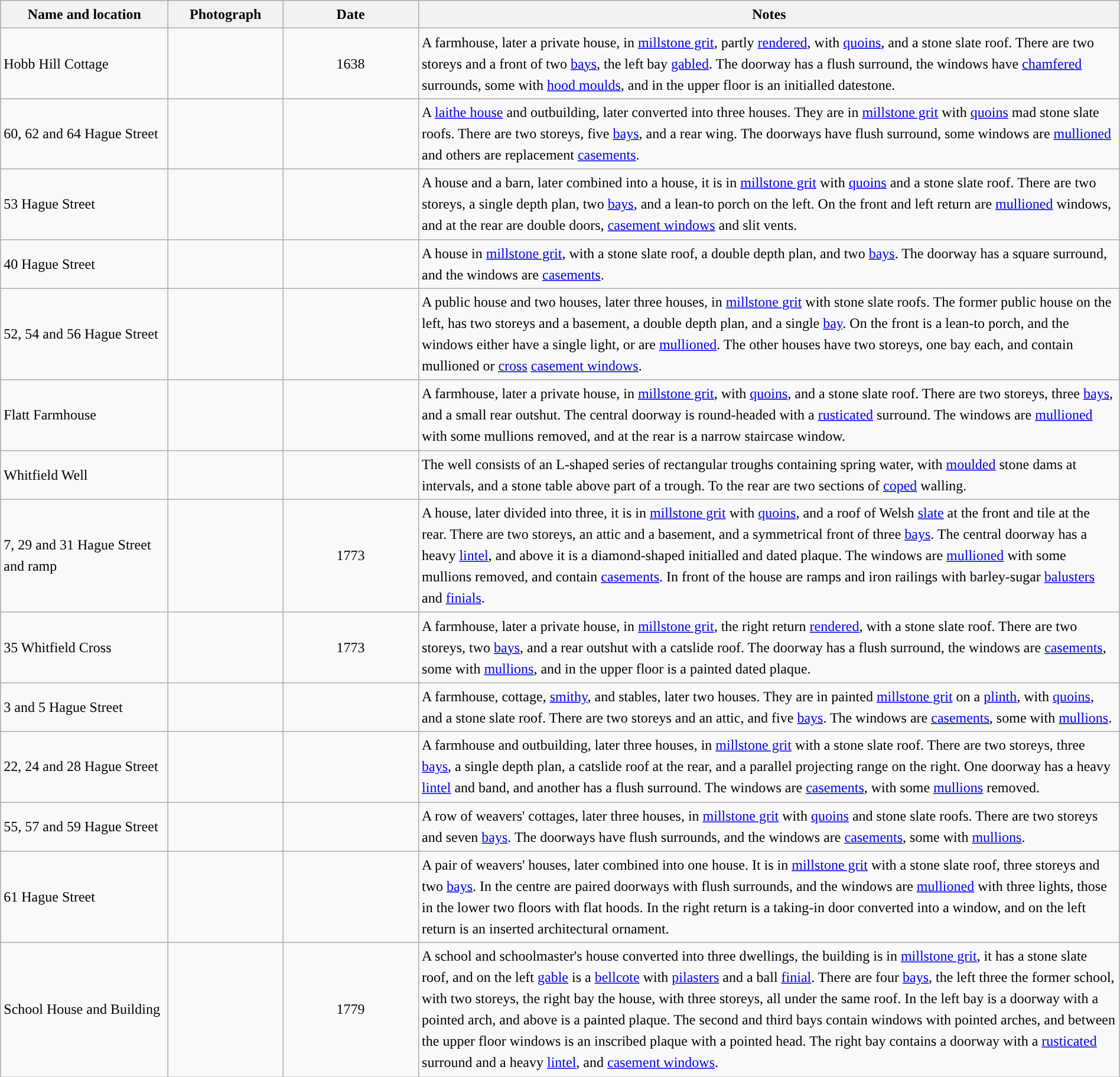<table class="wikitable sortable plainrowheaders" style="width:100%;border:0px;text-align:left;line-height:150%;">
<tr>
<th scope="col" style="width:150px">Name and location</th>
<th scope="col" style="width:100px" class="unsortable">Photograph</th>
<th scope="col" style="width:120px">Date</th>
<th scope="col" style="width:650px" class="unsortable">Notes</th>
</tr>
<tr>
<td>Hobb Hill Cottage<br><small></small></td>
<td></td>
<td align="center">1638</td>
<td>A farmhouse, later a private house, in <a href='#'>millstone grit</a>, partly <a href='#'>rendered</a>, with <a href='#'>quoins</a>, and a stone slate roof. There are two storeys and a front of two <a href='#'>bays</a>, the left bay <a href='#'>gabled</a>. The doorway has a flush surround, the windows have <a href='#'>chamfered</a> surrounds, some with <a href='#'>hood moulds</a>, and in the upper floor is an initialled datestone.</td>
</tr>
<tr>
<td>60, 62 and 64 Hague Street<br><small></small></td>
<td></td>
<td align="center"></td>
<td>A <a href='#'>laithe house</a> and outbuilding, later converted into three houses. They are in <a href='#'>millstone grit</a> with <a href='#'>quoins</a> mad stone slate roofs. There are two storeys, five <a href='#'>bays</a>, and a rear wing. The doorways have flush surround, some windows are <a href='#'>mullioned</a> and others are replacement <a href='#'>casements</a>.</td>
</tr>
<tr>
<td>53 Hague Street<br><small></small></td>
<td></td>
<td align="center"></td>
<td>A house and a barn, later combined into a house, it is in <a href='#'>millstone grit</a> with <a href='#'>quoins</a> and a stone slate roof. There are two storeys, a single depth plan, two <a href='#'>bays</a>, and a lean-to porch on the left. On the front and left return are <a href='#'>mullioned</a> windows, and at the rear are double doors, <a href='#'>casement windows</a> and slit vents.</td>
</tr>
<tr>
<td>40 Hague Street<br><small></small></td>
<td></td>
<td align="center"></td>
<td>A house in <a href='#'>millstone grit</a>, with a stone slate roof, a double depth plan, and two <a href='#'>bays</a>. The doorway has a square surround, and the windows are <a href='#'>casements</a>.</td>
</tr>
<tr>
<td>52, 54 and 56 Hague Street<br><small></small></td>
<td></td>
<td align="center"></td>
<td>A public house and two houses, later three houses, in <a href='#'>millstone grit</a> with stone slate roofs. The former public house on the left, has two storeys and a basement, a double depth plan, and a single <a href='#'>bay</a>. On the front is a lean-to porch, and the windows either have a single light, or are <a href='#'>mullioned</a>. The other houses have two storeys, one bay each, and contain mullioned or <a href='#'>cross</a> <a href='#'>casement windows</a>.</td>
</tr>
<tr>
<td>Flatt Farmhouse<br><small></small></td>
<td></td>
<td align="center"></td>
<td>A farmhouse, later a private house, in <a href='#'>millstone grit</a>, with <a href='#'>quoins</a>, and a stone slate roof. There are two storeys, three <a href='#'>bays</a>, and a small rear outshut. The central doorway is round-headed with a <a href='#'>rusticated</a> surround. The windows are <a href='#'>mullioned</a> with some mullions removed, and at the rear is a narrow staircase window.</td>
</tr>
<tr>
<td>Whitfield Well<br><small></small></td>
<td></td>
<td align="center"></td>
<td>The well consists of an L-shaped series of rectangular troughs containing spring water, with <a href='#'>moulded</a> stone dams at intervals, and a stone table above part of a trough. To the rear are two sections of <a href='#'>coped</a> walling.</td>
</tr>
<tr>
<td>7, 29 and 31 Hague Street and ramp<br><small></small></td>
<td></td>
<td align="center">1773</td>
<td>A house, later divided into three, it is in <a href='#'>millstone grit</a> with <a href='#'>quoins</a>, and a roof of Welsh <a href='#'>slate</a> at the front and tile at the rear. There are two storeys, an attic and a basement, and a symmetrical front of three <a href='#'>bays</a>. The central doorway has a heavy <a href='#'>lintel</a>, and above it is a diamond-shaped initialled and dated plaque. The windows are <a href='#'>mullioned</a> with some mullions removed, and contain <a href='#'>casements</a>. In front of the house are ramps and iron railings with barley-sugar <a href='#'>balusters</a> and <a href='#'>finials</a>.</td>
</tr>
<tr>
<td>35 Whitfield Cross<br><small></small></td>
<td></td>
<td align="center">1773</td>
<td>A farmhouse, later a private house, in <a href='#'>millstone grit</a>, the right return <a href='#'>rendered</a>, with a stone slate roof. There are two storeys, two <a href='#'>bays</a>, and a rear outshut with a catslide roof. The doorway has a flush surround, the windows are <a href='#'>casements</a>, some with <a href='#'>mullions</a>, and in the upper floor is a painted dated plaque.</td>
</tr>
<tr>
<td>3 and 5 Hague Street<br><small></small></td>
<td></td>
<td align="center"></td>
<td>A farmhouse, cottage, <a href='#'>smithy</a>, and stables, later two houses. They are in painted <a href='#'>millstone grit</a> on a <a href='#'>plinth</a>, with <a href='#'>quoins</a>, and a stone slate roof. There are two storeys and an attic, and five <a href='#'>bays</a>. The windows are <a href='#'>casements</a>, some with <a href='#'>mullions</a>.</td>
</tr>
<tr>
<td>22, 24 and 28 Hague Street<br><small></small></td>
<td></td>
<td align="center"></td>
<td>A farmhouse and outbuilding, later three houses, in <a href='#'>millstone grit</a> with a stone slate roof. There are two storeys, three <a href='#'>bays</a>, a single depth plan, a catslide roof at the rear, and a parallel projecting range on the right. One doorway has a heavy <a href='#'>lintel</a> and band, and another has a flush surround. The windows are <a href='#'>casements</a>, with some <a href='#'>mullions</a> removed.</td>
</tr>
<tr>
<td>55, 57 and 59 Hague Street<br><small></small></td>
<td></td>
<td align="center"></td>
<td>A row of weavers' cottages, later three houses, in <a href='#'>millstone grit</a> with <a href='#'>quoins</a> and stone slate roofs. There are two storeys and seven <a href='#'>bays</a>. The doorways have flush surrounds, and the windows are <a href='#'>casements</a>, some with <a href='#'>mullions</a>.</td>
</tr>
<tr>
<td>61 Hague Street<br><small></small></td>
<td></td>
<td align="center"></td>
<td>A pair of weavers' houses, later combined into one house. It is in <a href='#'>millstone grit</a> with a stone slate roof, three storeys and two <a href='#'>bays</a>. In the centre are paired doorways with flush surrounds, and the windows are <a href='#'>mullioned</a> with three lights, those in the lower two floors with flat hoods. In the right return is a taking-in door converted into a window, and on the left return is an inserted architectural ornament.</td>
</tr>
<tr>
<td>School House and Building<br><small></small></td>
<td></td>
<td align="center">1779</td>
<td>A school and schoolmaster's house converted into three dwellings, the building is in <a href='#'>millstone grit</a>, it has a stone slate roof, and on the left <a href='#'>gable</a> is a <a href='#'>bellcote</a> with <a href='#'>pilasters</a> and a ball <a href='#'>finial</a>. There are four <a href='#'>bays</a>, the left three the former school, with two storeys, the right bay the house, with three storeys, all under the same roof. In the left bay is a doorway with a pointed arch, and above is a painted plaque. The second and third bays contain windows with pointed arches, and between the upper floor windows is an inscribed plaque with a pointed head. The right bay contains a doorway with a <a href='#'>rusticated</a> surround and a heavy <a href='#'>lintel</a>, and <a href='#'>casement windows</a>.</td>
</tr>
<tr>
</tr>
</table>
